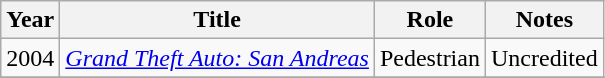<table class="wikitable sortable">
<tr>
<th>Year</th>
<th>Title</th>
<th>Role</th>
<th>Notes</th>
</tr>
<tr>
<td>2004</td>
<td><em><a href='#'>Grand Theft Auto: San Andreas</a></em></td>
<td>Pedestrian</td>
<td>Uncredited</td>
</tr>
<tr>
</tr>
</table>
